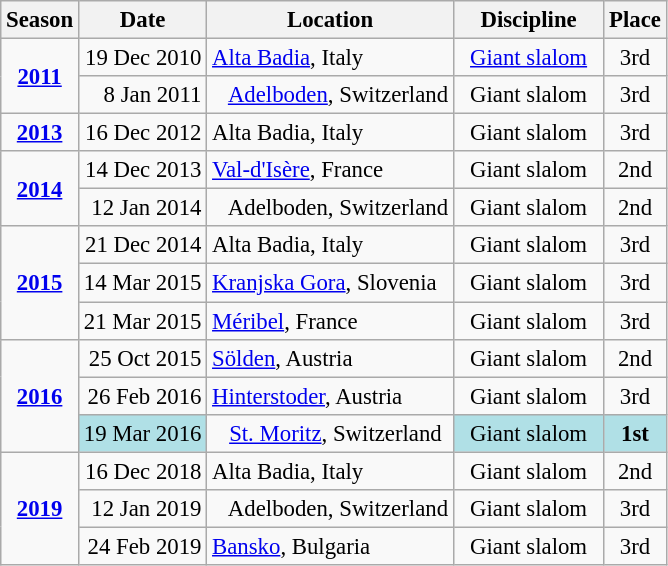<table class="wikitable" style="text-align:center; font-size:95%;">
<tr>
<th>Season</th>
<th>Date</th>
<th>Location</th>
<th>Discipline</th>
<th>Place</th>
</tr>
<tr>
<td rowspan=2><strong><a href='#'>2011</a></strong></td>
<td align=right>19 Dec 2010</td>
<td align=left> <a href='#'>Alta Badia</a>, Italy</td>
<td><a href='#'>Giant slalom</a></td>
<td>3rd</td>
</tr>
<tr>
<td align=right>8 Jan 2011</td>
<td align=left>   <a href='#'>Adelboden</a>, Switzerland</td>
<td>Giant slalom</td>
<td>3rd</td>
</tr>
<tr>
<td><strong><a href='#'>2013</a></strong></td>
<td align=right>16 Dec 2012</td>
<td align=left> Alta Badia, Italy</td>
<td>Giant slalom</td>
<td>3rd</td>
</tr>
<tr>
<td rowspan=2><strong><a href='#'>2014</a></strong></td>
<td align=right>14 Dec 2013</td>
<td align=left> <a href='#'>Val-d'Isère</a>, France</td>
<td>  Giant slalom  </td>
<td>2nd</td>
</tr>
<tr>
<td align=right>12 Jan 2014</td>
<td align=left>   Adelboden, Switzerland</td>
<td>Giant slalom</td>
<td align=center>2nd</td>
</tr>
<tr>
<td rowspan=3><strong><a href='#'>2015</a></strong></td>
<td align=right>21 Dec 2014</td>
<td align=left> Alta Badia, Italy</td>
<td>Giant slalom</td>
<td>3rd</td>
</tr>
<tr>
<td align=right>14 Mar 2015</td>
<td align=left> <a href='#'>Kranjska Gora</a>, Slovenia</td>
<td>Giant slalom</td>
<td align=center>3rd</td>
</tr>
<tr>
<td align=right>21 Mar 2015</td>
<td align=left> <a href='#'>Méribel</a>, France</td>
<td>Giant slalom</td>
<td align=center>3rd</td>
</tr>
<tr>
<td rowspan=3><strong><a href='#'>2016</a></strong></td>
<td align=right>25 Oct 2015</td>
<td align=left> <a href='#'>Sölden</a>, Austria</td>
<td>Giant slalom</td>
<td>2nd</td>
</tr>
<tr>
<td align=right>26 Feb 2016</td>
<td align=left> <a href='#'>Hinterstoder</a>, Austria</td>
<td>Giant slalom</td>
<td align=center>3rd</td>
</tr>
<tr>
<td align=right bgcolor="#BOEOE6">19 Mar 2016</td>
<td align=left>   <a href='#'>St. Moritz</a>, Switzerland</td>
<td bgcolor="#BOEOE6">Giant slalom</td>
<td align=center bgcolor="#BOEOE6"><strong>1st</strong></td>
</tr>
<tr>
<td rowspan=3><strong><a href='#'>2019</a></strong></td>
<td align=right>16 Dec 2018</td>
<td align=left> Alta Badia, Italy</td>
<td>Giant slalom</td>
<td align=center>2nd</td>
</tr>
<tr>
<td align=right>12 Jan 2019</td>
<td align=left>   Adelboden, Switzerland</td>
<td>Giant slalom</td>
<td align=center>3rd</td>
</tr>
<tr>
<td align=right>24 Feb 2019</td>
<td align=left> <a href='#'>Bansko</a>, Bulgaria</td>
<td>Giant slalom</td>
<td align=center>3rd</td>
</tr>
</table>
